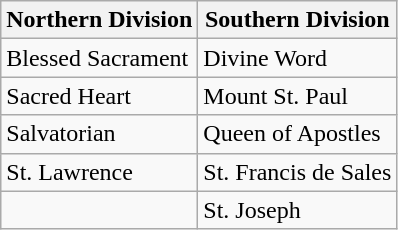<table class="wikitable">
<tr>
<th>Northern Division</th>
<th>Southern Division</th>
</tr>
<tr>
<td>Blessed Sacrament</td>
<td>Divine Word</td>
</tr>
<tr>
<td>Sacred Heart</td>
<td>Mount St. Paul</td>
</tr>
<tr>
<td>Salvatorian</td>
<td>Queen of Apostles</td>
</tr>
<tr>
<td>St. Lawrence</td>
<td>St. Francis de Sales</td>
</tr>
<tr>
<td></td>
<td>St. Joseph</td>
</tr>
</table>
